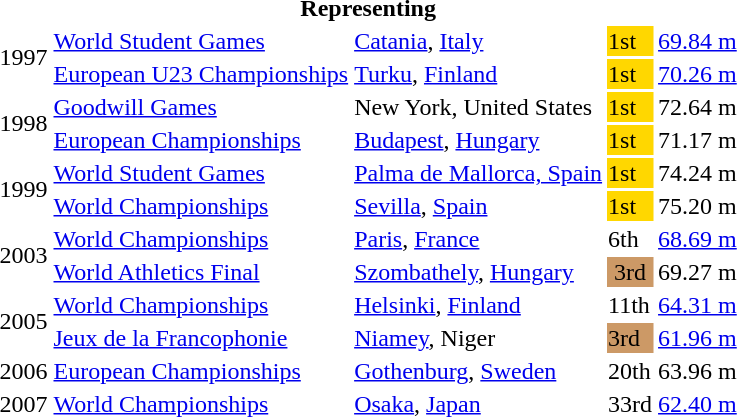<table>
<tr>
<th colspan="5">Representing </th>
</tr>
<tr>
<td rowspan=2>1997</td>
<td><a href='#'>World Student Games</a></td>
<td><a href='#'>Catania</a>, <a href='#'>Italy</a></td>
<td bgcolor=gold>1st</td>
<td><a href='#'>69.84 m</a></td>
</tr>
<tr>
<td><a href='#'>European U23 Championships</a></td>
<td><a href='#'>Turku</a>, <a href='#'>Finland</a></td>
<td bgcolor=gold>1st</td>
<td><a href='#'>70.26 m</a></td>
</tr>
<tr>
<td rowspan=2>1998</td>
<td><a href='#'>Goodwill Games</a></td>
<td>New York, United States</td>
<td bgcolor=gold>1st</td>
<td>72.64 m</td>
</tr>
<tr>
<td><a href='#'>European Championships</a></td>
<td><a href='#'>Budapest</a>, <a href='#'>Hungary</a></td>
<td bgcolor=gold>1st</td>
<td>71.17 m</td>
</tr>
<tr>
<td rowspan=2>1999</td>
<td><a href='#'>World Student Games</a></td>
<td><a href='#'>Palma de Mallorca, Spain</a></td>
<td bgcolor=gold>1st</td>
<td>74.24 m</td>
</tr>
<tr>
<td><a href='#'>World Championships</a></td>
<td><a href='#'>Sevilla</a>, <a href='#'>Spain</a></td>
<td bgcolor=gold>1st</td>
<td>75.20 m</td>
</tr>
<tr>
<td rowspan=2>2003</td>
<td><a href='#'>World Championships</a></td>
<td><a href='#'>Paris</a>, <a href='#'>France</a></td>
<td>6th</td>
<td><a href='#'>68.69 m</a></td>
</tr>
<tr>
<td><a href='#'>World Athletics Final</a></td>
<td><a href='#'>Szombathely</a>, <a href='#'>Hungary</a></td>
<td bgcolor=CC9966 align=center>3rd</td>
<td>69.27 m</td>
</tr>
<tr>
<td rowspan=2>2005</td>
<td><a href='#'>World Championships</a></td>
<td><a href='#'>Helsinki</a>, <a href='#'>Finland</a></td>
<td>11th</td>
<td><a href='#'>64.31 m</a></td>
</tr>
<tr>
<td><a href='#'>Jeux de la Francophonie</a></td>
<td><a href='#'>Niamey</a>, Niger</td>
<td bgcolor=cc9966>3rd</td>
<td><a href='#'>61.96 m</a></td>
</tr>
<tr>
<td>2006</td>
<td><a href='#'>European Championships</a></td>
<td><a href='#'>Gothenburg</a>, <a href='#'>Sweden</a></td>
<td>20th</td>
<td>63.96 m</td>
</tr>
<tr>
<td>2007</td>
<td><a href='#'>World Championships</a></td>
<td><a href='#'>Osaka</a>, <a href='#'>Japan</a></td>
<td>33rd</td>
<td><a href='#'>62.40 m</a></td>
</tr>
</table>
